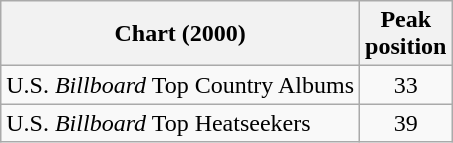<table class="wikitable">
<tr>
<th>Chart (2000)</th>
<th>Peak<br>position</th>
</tr>
<tr>
<td>U.S. <em>Billboard</em> Top Country Albums</td>
<td align="center">33</td>
</tr>
<tr>
<td>U.S. <em>Billboard</em> Top Heatseekers</td>
<td align="center">39</td>
</tr>
</table>
